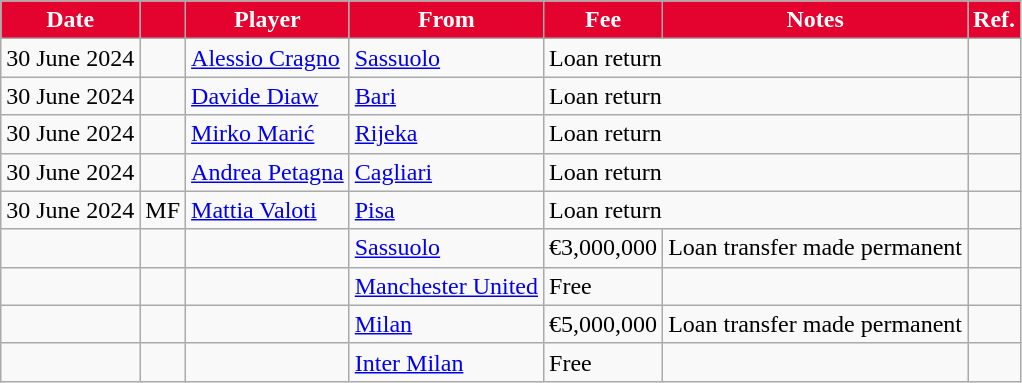<table class="wikitable plainrowheaders">
<tr>
<th style="background:#E4022E; color:white; text-align:center;">Date</th>
<th style="background:#E4022E; color:white; text-align:center;"></th>
<th style="background:#E4022E; color:white; text-align:center;">Player</th>
<th style="background:#E4022E; color:white; text-align:center;">From</th>
<th style="background:#E4022E; color:white; text-align:center;">Fee</th>
<th style="background:#E4022E; color:white; text-align:center;">Notes</th>
<th style="background:#E4022E; color:white; text-align:center;">Ref.</th>
</tr>
<tr>
<td>30 June 2024</td>
<td></td>
<td> <a href='#'>Alessio Cragno</a></td>
<td> <a href='#'>Sassuolo</a></td>
<td colspan="2">Loan return</td>
<td></td>
</tr>
<tr>
<td>30 June 2024</td>
<td></td>
<td> <a href='#'>Davide Diaw</a></td>
<td> <a href='#'>Bari</a></td>
<td colspan="2">Loan return</td>
<td></td>
</tr>
<tr>
<td>30 June 2024</td>
<td></td>
<td> <a href='#'>Mirko Marić</a></td>
<td> <a href='#'>Rijeka</a></td>
<td colspan="2">Loan return</td>
<td></td>
</tr>
<tr>
<td>30 June 2024</td>
<td></td>
<td> <a href='#'>Andrea Petagna</a></td>
<td> <a href='#'>Cagliari</a></td>
<td colspan="2">Loan return</td>
<td></td>
</tr>
<tr>
<td>30 June 2024</td>
<td>MF</td>
<td> <a href='#'>Mattia Valoti</a></td>
<td> <a href='#'>Pisa</a></td>
<td colspan="2">Loan return</td>
<td></td>
</tr>
<tr>
<td></td>
<td align="center"></td>
<td></td>
<td> <a href='#'>Sassuolo</a></td>
<td>€3,000,000</td>
<td>Loan transfer made permanent</td>
<td></td>
</tr>
<tr>
<td></td>
<td align="center"></td>
<td></td>
<td> <a href='#'>Manchester United</a></td>
<td>Free</td>
<td></td>
<td></td>
</tr>
<tr>
<td></td>
<td align="center"></td>
<td></td>
<td> <a href='#'>Milan</a></td>
<td>€5,000,000</td>
<td>Loan transfer made permanent</td>
<td></td>
</tr>
<tr>
<td></td>
<td align="center"></td>
<td></td>
<td> <a href='#'>Inter Milan</a></td>
<td>Free</td>
<td></td>
<td></td>
</tr>
</table>
